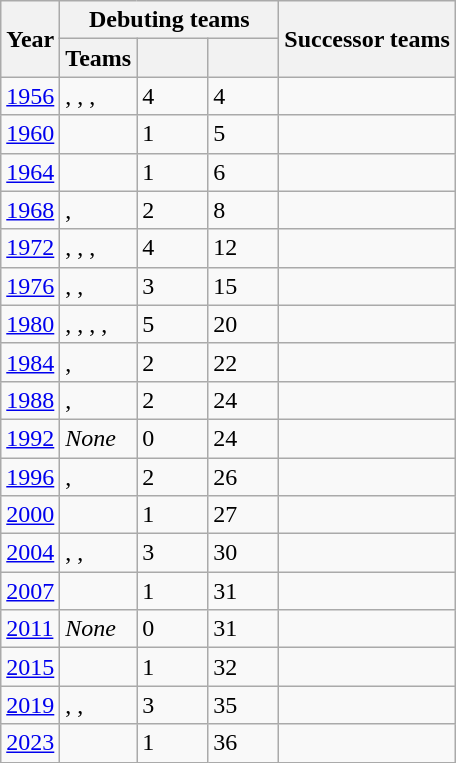<table class="wikitable">
<tr>
<th rowspan=2>Year</th>
<th colspan=3>Debuting teams</th>
<th rowspan=2>Successor teams</th>
</tr>
<tr>
<th>Teams</th>
<th width=40></th>
<th width=40></th>
</tr>
<tr>
<td><a href='#'>1956</a></td>
<td>, , , </td>
<td>4</td>
<td>4</td>
<td></td>
</tr>
<tr>
<td><a href='#'>1960</a></td>
<td></td>
<td>1</td>
<td>5</td>
<td></td>
</tr>
<tr>
<td><a href='#'>1964</a></td>
<td></td>
<td>1</td>
<td>6</td>
<td></td>
</tr>
<tr>
<td><a href='#'>1968</a></td>
<td>, </td>
<td>2</td>
<td>8</td>
<td></td>
</tr>
<tr>
<td><a href='#'>1972</a></td>
<td>, , , </td>
<td>4</td>
<td>12</td>
<td></td>
</tr>
<tr>
<td><a href='#'>1976</a></td>
<td>, , </td>
<td>3</td>
<td>15</td>
<td></td>
</tr>
<tr>
<td><a href='#'>1980</a></td>
<td>, , , , </td>
<td>5</td>
<td>20</td>
<td></td>
</tr>
<tr>
<td><a href='#'>1984</a></td>
<td>, </td>
<td>2</td>
<td>22</td>
<td></td>
</tr>
<tr>
<td><a href='#'>1988</a></td>
<td>, </td>
<td>2</td>
<td>24</td>
<td></td>
</tr>
<tr>
<td><a href='#'>1992</a></td>
<td><em>None</em></td>
<td>0</td>
<td>24</td>
<td></td>
</tr>
<tr>
<td><a href='#'>1996</a></td>
<td>, </td>
<td>2</td>
<td>26</td>
<td></td>
</tr>
<tr>
<td><a href='#'>2000</a></td>
<td></td>
<td>1</td>
<td>27</td>
<td></td>
</tr>
<tr>
<td><a href='#'>2004</a></td>
<td>, , </td>
<td>3</td>
<td>30</td>
<td></td>
</tr>
<tr>
<td><a href='#'>2007</a></td>
<td></td>
<td>1</td>
<td>31</td>
<td></td>
</tr>
<tr>
<td><a href='#'>2011</a></td>
<td><em>None</em></td>
<td>0</td>
<td>31</td>
<td></td>
</tr>
<tr>
<td><a href='#'>2015</a></td>
<td></td>
<td>1</td>
<td>32</td>
<td></td>
</tr>
<tr>
<td><a href='#'>2019</a></td>
<td>, , </td>
<td>3</td>
<td>35</td>
<td></td>
</tr>
<tr>
<td><a href='#'>2023</a></td>
<td></td>
<td>1</td>
<td>36</td>
<td></td>
</tr>
</table>
